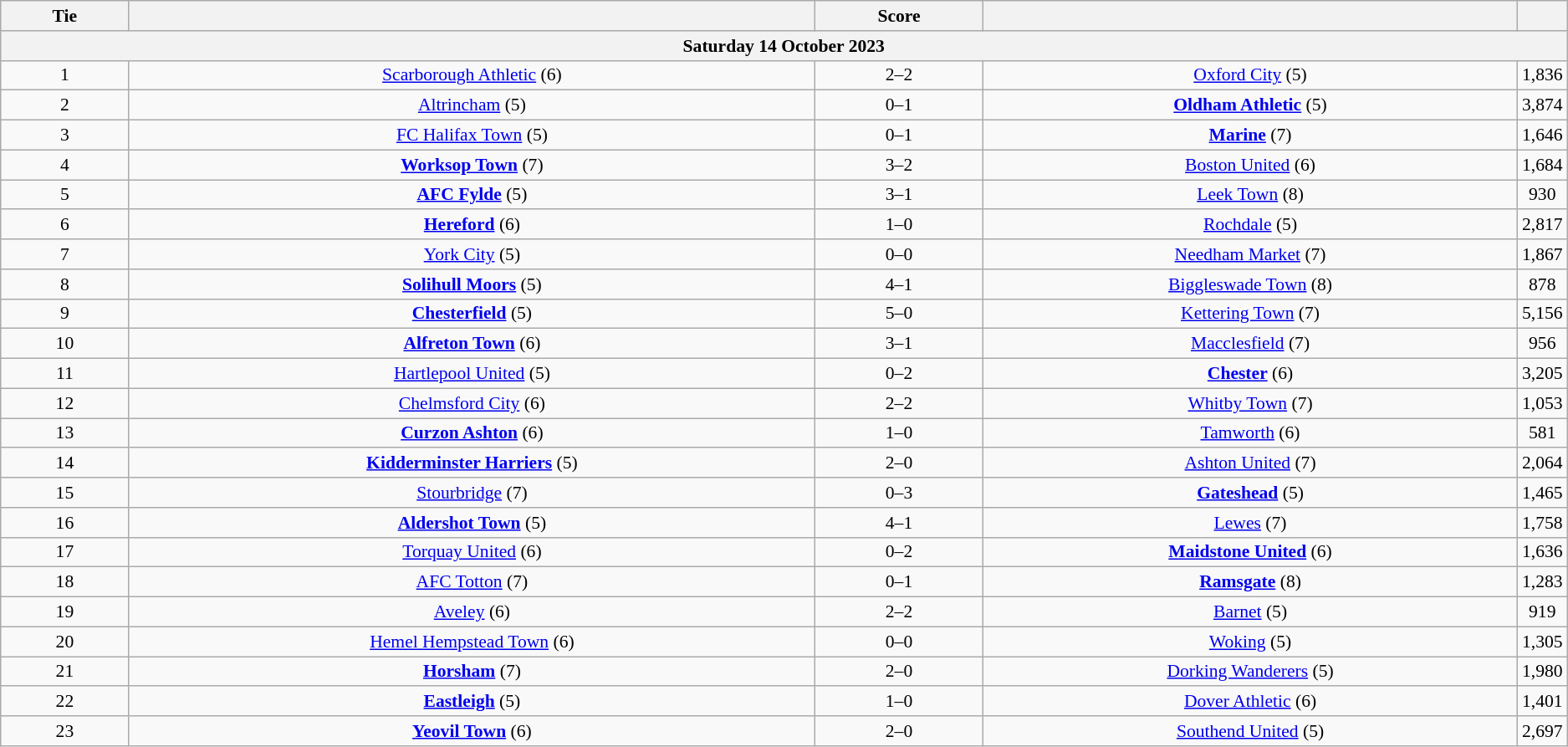<table class="wikitable" style="text-align:center; font-size:90%">
<tr>
<th scope="col" style="width:  8.43%;">Tie</th>
<th scope="col" style="width: 45.29%;"></th>
<th scope="col" style="width: 11.00%;">Score</th>
<th scope="col" style="width: 45.29%;"></th>
<th scope="col" style="width:  8.43%;"></th>
</tr>
<tr>
<th colspan="5">Saturday 14 October 2023</th>
</tr>
<tr>
<td>1</td>
<td><a href='#'>Scarborough Athletic</a> (6)</td>
<td>2–2</td>
<td><a href='#'>Oxford City</a> (5)</td>
<td>1,836</td>
</tr>
<tr>
<td>2</td>
<td><a href='#'>Altrincham</a> (5)</td>
<td>0–1</td>
<td><strong><a href='#'>Oldham Athletic</a></strong> (5)</td>
<td>3,874</td>
</tr>
<tr>
<td>3</td>
<td><a href='#'>FC Halifax Town</a> (5)</td>
<td>0–1</td>
<td><strong><a href='#'>Marine</a></strong> (7)</td>
<td>1,646</td>
</tr>
<tr>
<td>4</td>
<td><strong><a href='#'>Worksop Town</a></strong> (7)</td>
<td>3–2</td>
<td><a href='#'>Boston United</a> (6)</td>
<td>1,684</td>
</tr>
<tr>
<td>5</td>
<td><strong><a href='#'>AFC Fylde</a></strong> (5)</td>
<td>3–1</td>
<td><a href='#'>Leek Town</a> (8)</td>
<td>930</td>
</tr>
<tr>
<td>6</td>
<td><strong><a href='#'>Hereford</a></strong> (6)</td>
<td>1–0</td>
<td><a href='#'>Rochdale</a> (5)</td>
<td>2,817</td>
</tr>
<tr>
<td>7</td>
<td><a href='#'>York City</a> (5)</td>
<td>0–0</td>
<td><a href='#'>Needham Market</a> (7)</td>
<td>1,867</td>
</tr>
<tr>
<td>8</td>
<td><strong><a href='#'>Solihull Moors</a></strong> (5)</td>
<td>4–1</td>
<td><a href='#'>Biggleswade Town</a> (8)</td>
<td>878</td>
</tr>
<tr>
<td>9</td>
<td><strong><a href='#'>Chesterfield</a></strong> (5)</td>
<td>5–0</td>
<td><a href='#'>Kettering Town</a> (7)</td>
<td>5,156</td>
</tr>
<tr>
<td>10</td>
<td><strong><a href='#'>Alfreton Town</a></strong> (6)</td>
<td>3–1</td>
<td><a href='#'>Macclesfield</a> (7)</td>
<td>956</td>
</tr>
<tr>
<td>11</td>
<td><a href='#'>Hartlepool United</a> (5)</td>
<td>0–2</td>
<td><strong><a href='#'>Chester</a></strong> (6)</td>
<td>3,205</td>
</tr>
<tr>
<td>12</td>
<td><a href='#'>Chelmsford City</a> (6)</td>
<td>2–2</td>
<td><a href='#'>Whitby Town</a> (7)</td>
<td>1,053</td>
</tr>
<tr>
<td>13</td>
<td><strong><a href='#'>Curzon Ashton</a></strong> (6)</td>
<td>1–0</td>
<td><a href='#'>Tamworth</a> (6)</td>
<td>581</td>
</tr>
<tr>
<td>14</td>
<td><strong><a href='#'>Kidderminster Harriers</a></strong> (5)</td>
<td>2–0</td>
<td><a href='#'>Ashton United</a> (7)</td>
<td>2,064</td>
</tr>
<tr>
<td>15</td>
<td><a href='#'>Stourbridge</a> (7)</td>
<td>0–3</td>
<td><strong><a href='#'>Gateshead</a></strong> (5)</td>
<td>1,465</td>
</tr>
<tr>
<td>16</td>
<td><strong><a href='#'>Aldershot Town</a></strong> (5)</td>
<td>4–1</td>
<td><a href='#'>Lewes</a> (7)</td>
<td>1,758</td>
</tr>
<tr>
<td>17</td>
<td><a href='#'>Torquay United</a> (6)</td>
<td>0–2</td>
<td><strong><a href='#'>Maidstone United</a></strong> (6)</td>
<td>1,636</td>
</tr>
<tr>
<td>18</td>
<td><a href='#'>AFC Totton</a> (7)</td>
<td>0–1</td>
<td><strong><a href='#'>Ramsgate</a></strong> (8)</td>
<td>1,283</td>
</tr>
<tr>
<td>19</td>
<td><a href='#'>Aveley</a> (6)</td>
<td>2–2</td>
<td><a href='#'>Barnet</a> (5)</td>
<td>919</td>
</tr>
<tr>
<td>20</td>
<td><a href='#'>Hemel Hempstead Town</a> (6)</td>
<td>0–0</td>
<td><a href='#'>Woking</a> (5)</td>
<td>1,305</td>
</tr>
<tr>
<td>21</td>
<td><strong><a href='#'>Horsham</a></strong> (7)</td>
<td>2–0</td>
<td><a href='#'>Dorking Wanderers</a> (5)</td>
<td>1,980</td>
</tr>
<tr>
<td>22</td>
<td><strong><a href='#'>Eastleigh</a></strong> (5)</td>
<td>1–0</td>
<td><a href='#'>Dover Athletic</a> (6)</td>
<td>1,401</td>
</tr>
<tr>
<td>23</td>
<td><strong><a href='#'>Yeovil Town</a></strong> (6)</td>
<td>2–0</td>
<td><a href='#'>Southend United</a> (5)</td>
<td>2,697</td>
</tr>
</table>
